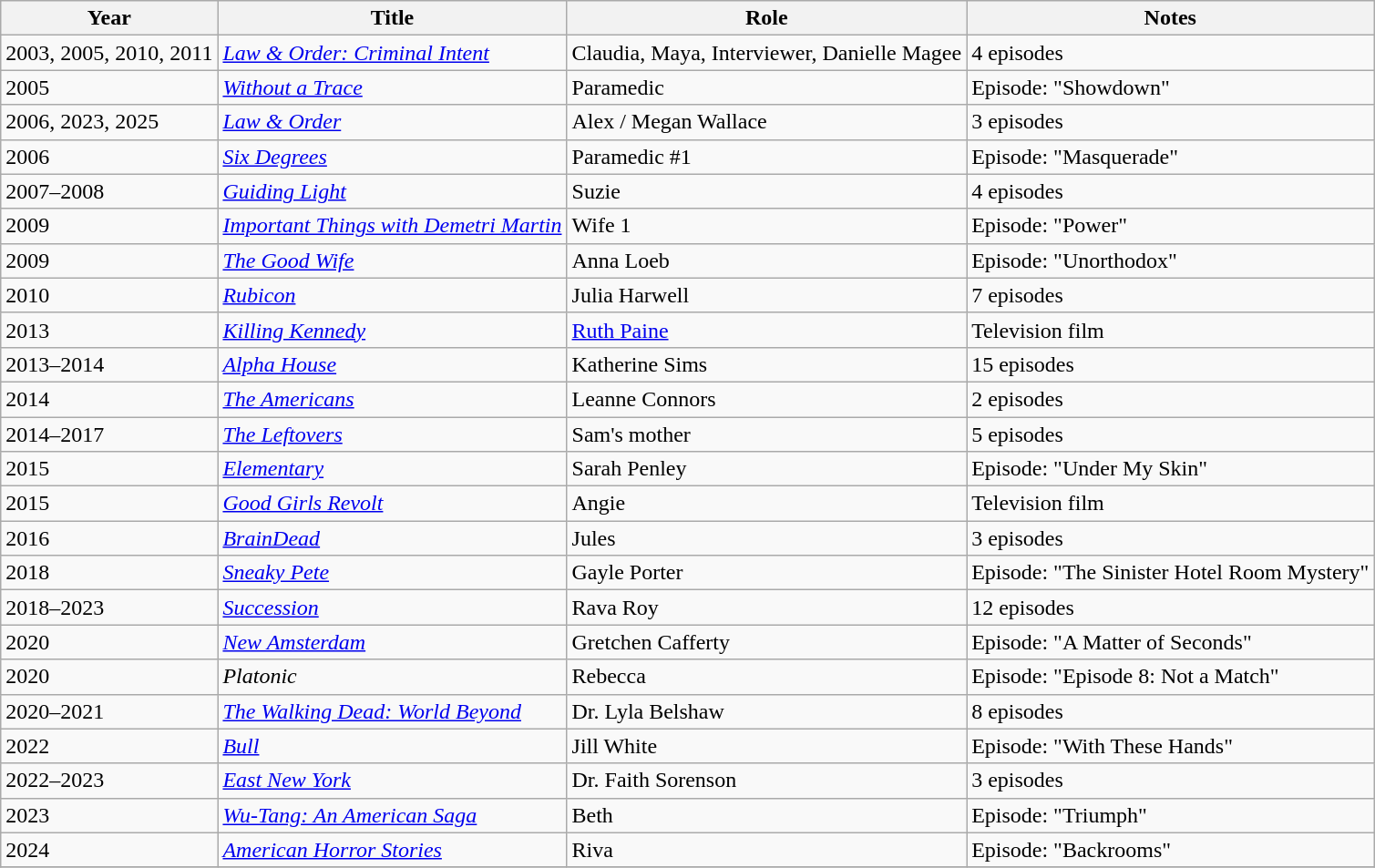<table class="wikitable sortable">
<tr>
<th>Year</th>
<th>Title</th>
<th>Role</th>
<th>Notes</th>
</tr>
<tr>
<td>2003, 2005, 2010, 2011</td>
<td><em><a href='#'>Law & Order: Criminal Intent</a></em></td>
<td>Claudia, Maya, Interviewer, Danielle Magee</td>
<td>4 episodes</td>
</tr>
<tr>
<td>2005</td>
<td><em><a href='#'>Without a Trace</a></em></td>
<td>Paramedic</td>
<td>Episode: "Showdown"</td>
</tr>
<tr>
<td>2006, 2023, 2025</td>
<td><em><a href='#'>Law & Order</a></em></td>
<td>Alex / Megan Wallace</td>
<td>3 episodes</td>
</tr>
<tr>
<td>2006</td>
<td><a href='#'><em>Six Degrees</em></a></td>
<td>Paramedic #1</td>
<td>Episode: "Masquerade"</td>
</tr>
<tr>
<td>2007–2008</td>
<td><em><a href='#'>Guiding Light</a></em></td>
<td>Suzie</td>
<td>4 episodes</td>
</tr>
<tr>
<td>2009</td>
<td><em><a href='#'>Important Things with Demetri Martin</a></em></td>
<td>Wife 1</td>
<td>Episode: "Power"</td>
</tr>
<tr>
<td>2009</td>
<td><em><a href='#'>The Good Wife</a></em></td>
<td>Anna Loeb</td>
<td>Episode: "Unorthodox"</td>
</tr>
<tr>
<td>2010</td>
<td><a href='#'><em>Rubicon</em></a></td>
<td>Julia Harwell</td>
<td>7 episodes</td>
</tr>
<tr>
<td>2013</td>
<td><a href='#'><em>Killing Kennedy</em></a></td>
<td><a href='#'>Ruth Paine</a></td>
<td>Television film</td>
</tr>
<tr>
<td>2013–2014</td>
<td><em><a href='#'>Alpha House</a></em></td>
<td>Katherine Sims</td>
<td>15 episodes</td>
</tr>
<tr>
<td>2014</td>
<td><em><a href='#'>The Americans</a></em></td>
<td>Leanne Connors</td>
<td>2 episodes</td>
</tr>
<tr>
<td>2014–2017</td>
<td><a href='#'><em>The Leftovers</em></a></td>
<td>Sam's mother</td>
<td>5 episodes</td>
</tr>
<tr>
<td>2015</td>
<td><a href='#'><em>Elementary</em></a></td>
<td>Sarah Penley</td>
<td>Episode: "Under My Skin"</td>
</tr>
<tr>
<td>2015</td>
<td><em><a href='#'>Good Girls Revolt</a></em></td>
<td>Angie</td>
<td>Television film</td>
</tr>
<tr>
<td>2016</td>
<td><em><a href='#'>BrainDead</a></em></td>
<td>Jules</td>
<td>3 episodes</td>
</tr>
<tr>
<td>2018</td>
<td><em><a href='#'>Sneaky Pete</a></em></td>
<td>Gayle Porter</td>
<td>Episode: "The Sinister Hotel Room Mystery"</td>
</tr>
<tr>
<td>2018–2023</td>
<td><a href='#'><em>Succession</em></a></td>
<td>Rava Roy</td>
<td>12 episodes</td>
</tr>
<tr>
<td>2020</td>
<td><a href='#'><em>New Amsterdam</em></a></td>
<td>Gretchen Cafferty</td>
<td>Episode: "A Matter of Seconds"</td>
</tr>
<tr>
<td>2020</td>
<td><em>Platonic</em></td>
<td>Rebecca</td>
<td>Episode: "Episode 8: Not a Match"</td>
</tr>
<tr>
<td>2020–2021</td>
<td><em><a href='#'>The Walking Dead: World Beyond</a></em></td>
<td>Dr. Lyla Belshaw</td>
<td>8 episodes</td>
</tr>
<tr>
<td>2022</td>
<td><em><a href='#'>Bull</a></em></td>
<td>Jill White</td>
<td>Episode: "With These Hands"</td>
</tr>
<tr>
<td>2022–2023</td>
<td><em><a href='#'>East New York</a></em></td>
<td>Dr. Faith Sorenson</td>
<td>3 episodes</td>
</tr>
<tr>
<td>2023</td>
<td><em><a href='#'>Wu-Tang: An American Saga</a></em></td>
<td>Beth</td>
<td>Episode: "Triumph"</td>
</tr>
<tr>
<td>2024</td>
<td><em><a href='#'>American Horror Stories</a></em></td>
<td>Riva</td>
<td>Episode: "Backrooms"</td>
</tr>
<tr>
</tr>
</table>
